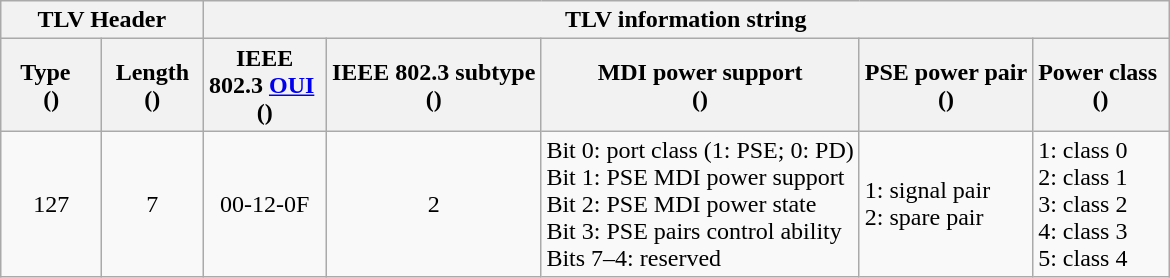<table class="wikitable">
<tr>
<th colspan="2" style="width:60px;">TLV Header</th>
<th colspan="5" style="width:60px;">TLV information string</th>
</tr>
<tr style="text-align:center;">
<th style="width:60px;">Type  <br>()</th>
<th style="width:60px;">Length <br>()</th>
<th style="width:75px;">IEEE 802.3 <a href='#'>OUI</a> <br>()</th>
<th>IEEE 802.3 subtype<br>()</th>
<th>MDI power support<br>()</th>
<th>PSE power pair<br>()</th>
<th>Power class <br>()</th>
</tr>
<tr>
<td style="text-align:center;">127</td>
<td style="text-align:center;">7</td>
<td style="text-align:center;">00-12-0F</td>
<td style="text-align:center;">2</td>
<td>Bit 0: port class (1: PSE; 0: PD)<br>Bit 1: PSE MDI power support<br>Bit 2: PSE MDI power state<br>Bit 3: PSE pairs control ability<br>Bits 7–4: reserved</td>
<td>1: signal pair<br>2: spare pair</td>
<td>1: class 0<br>2: class 1<br>3: class 2<br>4: class 3<br>5: class 4</td>
</tr>
</table>
